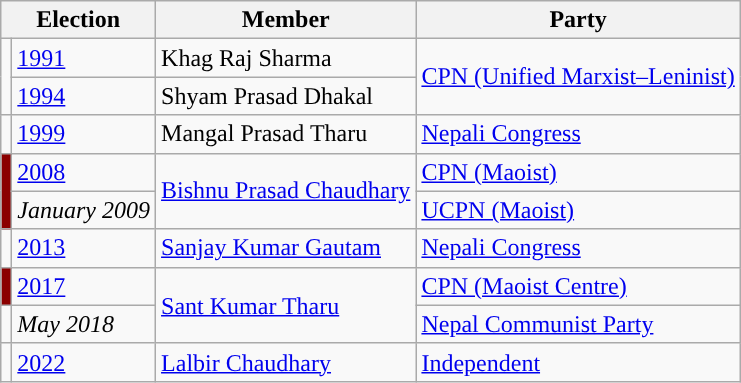<table class="wikitable">
<tr>
<th colspan="2">Election</th>
<th>Member</th>
<th>Party</th>
</tr>
<tr>
<td rowspan="2" style="background-color:"></td>
<td><a href='#'>1991</a></td>
<td>Khag Raj Sharma</td>
<td rowspan="2"><a href='#'>CPN (Unified Marxist–Leninist)</a></td>
</tr>
<tr>
<td><a href='#'>1994</a></td>
<td>Shyam Prasad Dhakal</td>
</tr>
<tr>
<td style="background-color:"></td>
<td><a href='#'>1999</a></td>
<td>Mangal Prasad Tharu</td>
<td><a href='#'>Nepali Congress</a></td>
</tr>
<tr>
<td rowspan="2" style="background-color:darkred"></td>
<td><a href='#'>2008</a></td>
<td rowspan="2"><a href='#'>Bishnu Prasad Chaudhary</a></td>
<td><a href='#'>CPN (Maoist)</a></td>
</tr>
<tr>
<td><em>January 2009</em></td>
<td><a href='#'>UCPN (Maoist)</a></td>
</tr>
<tr>
<td style="background-color:"></td>
<td><a href='#'>2013</a></td>
<td><a href='#'>Sanjay Kumar Gautam</a></td>
<td><a href='#'>Nepali Congress</a></td>
</tr>
<tr>
<td style="background-color:darkred"></td>
<td><a href='#'>2017</a></td>
<td rowspan="2"><a href='#'>Sant Kumar Tharu</a></td>
<td><a href='#'>CPN (Maoist Centre)</a></td>
</tr>
<tr>
<td style="background-color:"></td>
<td><em>May 2018</em></td>
<td><a href='#'>Nepal Communist Party</a></td>
</tr>
<tr>
<td></td>
<td><a href='#'>2022</a></td>
<td><a href='#'>Lalbir Chaudhary</a></td>
<td><a href='#'>Independent</a></td>
</tr>
</table>
